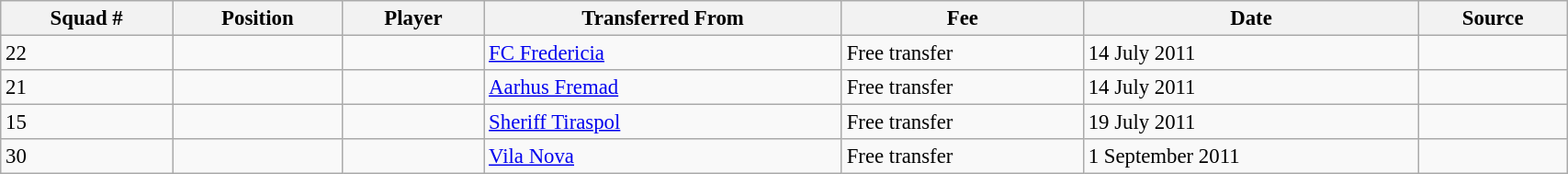<table class="wikitable sortable" style="width:90%; text-align:center; font-size:95%; text-align:left;">
<tr>
<th>Squad #</th>
<th>Position</th>
<th>Player</th>
<th>Transferred From</th>
<th>Fee</th>
<th>Date</th>
<th>Source</th>
</tr>
<tr>
<td>22</td>
<td></td>
<td></td>
<td> <a href='#'>FC Fredericia</a></td>
<td>Free transfer</td>
<td>14 July 2011</td>
<td></td>
</tr>
<tr>
<td>21</td>
<td></td>
<td></td>
<td> <a href='#'>Aarhus Fremad</a></td>
<td>Free transfer</td>
<td>14 July 2011</td>
<td></td>
</tr>
<tr>
<td>15</td>
<td></td>
<td></td>
<td> <a href='#'>Sheriff Tiraspol</a></td>
<td>Free transfer</td>
<td>19 July 2011</td>
<td></td>
</tr>
<tr>
<td>30</td>
<td></td>
<td></td>
<td> <a href='#'>Vila Nova</a></td>
<td>Free transfer</td>
<td>1 September 2011</td>
<td></td>
</tr>
</table>
